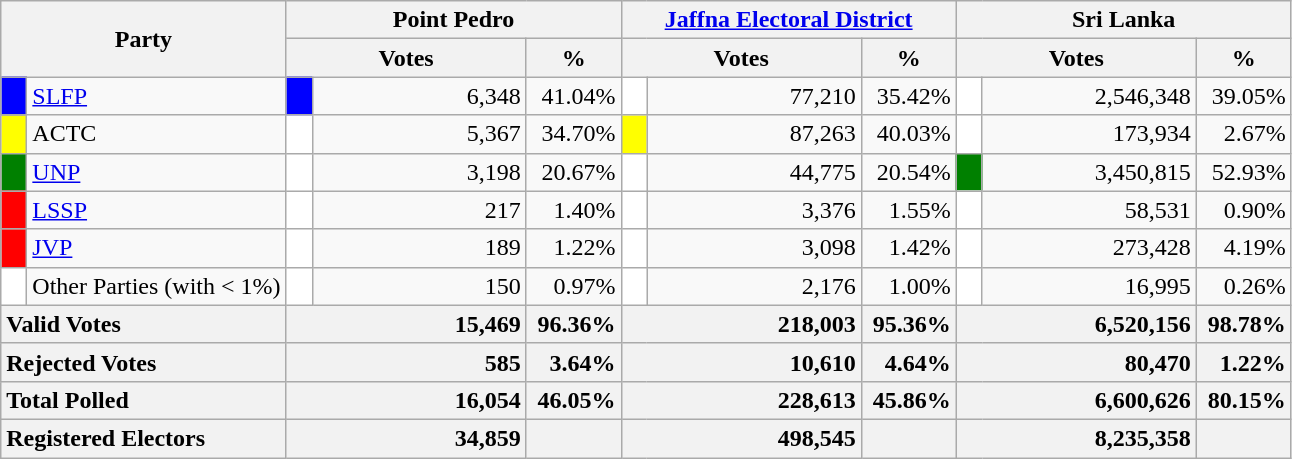<table class="wikitable">
<tr>
<th colspan="2" width="144px"rowspan="2">Party</th>
<th colspan="3" width="216px">Point Pedro</th>
<th colspan="3" width="216px"><a href='#'>Jaffna Electoral District</a></th>
<th colspan="3" width="216px">Sri Lanka</th>
</tr>
<tr>
<th colspan="2" width="144px">Votes</th>
<th>%</th>
<th colspan="2" width="144px">Votes</th>
<th>%</th>
<th colspan="2" width="144px">Votes</th>
<th>%</th>
</tr>
<tr>
<td style="background-color:blue;" width="10px"></td>
<td style="text-align:left;"><a href='#'>SLFP</a></td>
<td style="background-color:blue;" width="10px"></td>
<td style="text-align:right;">6,348</td>
<td style="text-align:right;">41.04%</td>
<td style="background-color:white;" width="10px"></td>
<td style="text-align:right;">77,210</td>
<td style="text-align:right;">35.42%</td>
<td style="background-color:white;" width="10px"></td>
<td style="text-align:right;">2,546,348</td>
<td style="text-align:right;">39.05%</td>
</tr>
<tr>
<td style="background-color:yellow;" width="10px"></td>
<td style="text-align:left;">ACTC</td>
<td style="background-color:white;" width="10px"></td>
<td style="text-align:right;">5,367</td>
<td style="text-align:right;">34.70%</td>
<td style="background-color:yellow;" width="10px"></td>
<td style="text-align:right;">87,263</td>
<td style="text-align:right;">40.03%</td>
<td style="background-color:white;" width="10px"></td>
<td style="text-align:right;">173,934</td>
<td style="text-align:right;">2.67%</td>
</tr>
<tr>
<td style="background-color:green;" width="10px"></td>
<td style="text-align:left;"><a href='#'>UNP</a></td>
<td style="background-color:white;" width="10px"></td>
<td style="text-align:right;">3,198</td>
<td style="text-align:right;">20.67%</td>
<td style="background-color:white;" width="10px"></td>
<td style="text-align:right;">44,775</td>
<td style="text-align:right;">20.54%</td>
<td style="background-color:green;" width="10px"></td>
<td style="text-align:right;">3,450,815</td>
<td style="text-align:right;">52.93%</td>
</tr>
<tr>
<td style="background-color:red;" width="10px"></td>
<td style="text-align:left;"><a href='#'>LSSP</a></td>
<td style="background-color:white;" width="10px"></td>
<td style="text-align:right;">217</td>
<td style="text-align:right;">1.40%</td>
<td style="background-color:white;" width="10px"></td>
<td style="text-align:right;">3,376</td>
<td style="text-align:right;">1.55%</td>
<td style="background-color:white;" width="10px"></td>
<td style="text-align:right;">58,531</td>
<td style="text-align:right;">0.90%</td>
</tr>
<tr>
<td style="background-color:red;" width="10px"></td>
<td style="text-align:left;"><a href='#'>JVP</a></td>
<td style="background-color:white;" width="10px"></td>
<td style="text-align:right;">189</td>
<td style="text-align:right;">1.22%</td>
<td style="background-color:white;" width="10px"></td>
<td style="text-align:right;">3,098</td>
<td style="text-align:right;">1.42%</td>
<td style="background-color:white;" width="10px"></td>
<td style="text-align:right;">273,428</td>
<td style="text-align:right;">4.19%</td>
</tr>
<tr>
<td style="background-color:white;" width="10px"></td>
<td style="text-align:left;">Other Parties (with < 1%)</td>
<td style="background-color:white;" width="10px"></td>
<td style="text-align:right;">150</td>
<td style="text-align:right;">0.97%</td>
<td style="background-color:white;" width="10px"></td>
<td style="text-align:right;">2,176</td>
<td style="text-align:right;">1.00%</td>
<td style="background-color:white;" width="10px"></td>
<td style="text-align:right;">16,995</td>
<td style="text-align:right;">0.26%</td>
</tr>
<tr>
<th colspan="2" width="144px"style="text-align:left;">Valid Votes</th>
<th style="text-align:right;"colspan="2" width="144px">15,469</th>
<th style="text-align:right;">96.36%</th>
<th style="text-align:right;"colspan="2" width="144px">218,003</th>
<th style="text-align:right;">95.36%</th>
<th style="text-align:right;"colspan="2" width="144px">6,520,156</th>
<th style="text-align:right;">98.78%</th>
</tr>
<tr>
<th colspan="2" width="144px"style="text-align:left;">Rejected Votes</th>
<th style="text-align:right;"colspan="2" width="144px">585</th>
<th style="text-align:right;">3.64%</th>
<th style="text-align:right;"colspan="2" width="144px">10,610</th>
<th style="text-align:right;">4.64%</th>
<th style="text-align:right;"colspan="2" width="144px">80,470</th>
<th style="text-align:right;">1.22%</th>
</tr>
<tr>
<th colspan="2" width="144px"style="text-align:left;">Total Polled</th>
<th style="text-align:right;"colspan="2" width="144px">16,054</th>
<th style="text-align:right;">46.05%</th>
<th style="text-align:right;"colspan="2" width="144px">228,613</th>
<th style="text-align:right;">45.86%</th>
<th style="text-align:right;"colspan="2" width="144px">6,600,626</th>
<th style="text-align:right;">80.15%</th>
</tr>
<tr>
<th colspan="2" width="144px"style="text-align:left;">Registered Electors</th>
<th style="text-align:right;"colspan="2" width="144px">34,859</th>
<th></th>
<th style="text-align:right;"colspan="2" width="144px">498,545</th>
<th></th>
<th style="text-align:right;"colspan="2" width="144px">8,235,358</th>
<th></th>
</tr>
</table>
